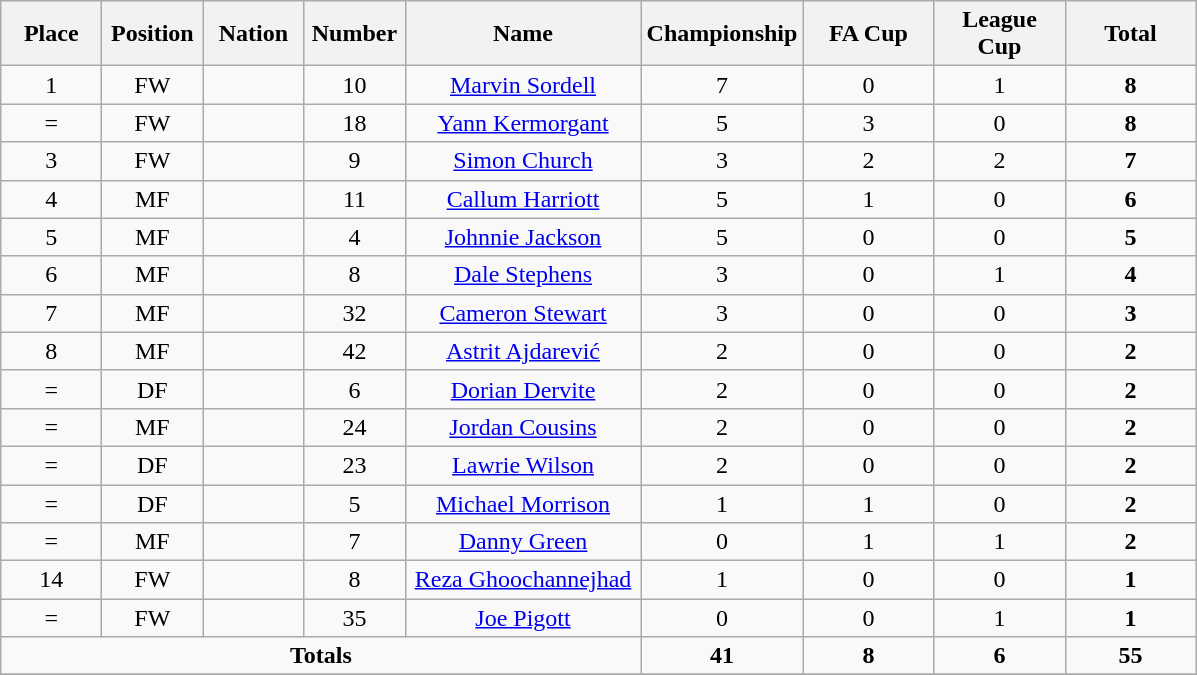<table class="wikitable" style="font-size: 100%; text-align: center;">
<tr>
<th width=60>Place</th>
<th width=60>Position</th>
<th width=60>Nation</th>
<th width=60>Number</th>
<th width=150>Name</th>
<th width=80>Championship</th>
<th width=80>FA Cup</th>
<th width=80>League Cup</th>
<th width=80>Total</th>
</tr>
<tr>
<td>1</td>
<td>FW</td>
<td></td>
<td>10</td>
<td><a href='#'>Marvin Sordell</a></td>
<td>7</td>
<td>0</td>
<td>1</td>
<td><strong>8</strong></td>
</tr>
<tr>
<td>=</td>
<td>FW</td>
<td></td>
<td>18</td>
<td><a href='#'>Yann Kermorgant</a></td>
<td>5</td>
<td>3</td>
<td>0</td>
<td><strong>8</strong></td>
</tr>
<tr>
<td>3</td>
<td>FW</td>
<td></td>
<td>9</td>
<td><a href='#'>Simon Church</a></td>
<td>3</td>
<td>2</td>
<td>2</td>
<td><strong>7</strong></td>
</tr>
<tr>
<td>4</td>
<td>MF</td>
<td></td>
<td>11</td>
<td><a href='#'>Callum Harriott</a></td>
<td>5</td>
<td>1</td>
<td>0</td>
<td><strong>6</strong></td>
</tr>
<tr>
<td>5</td>
<td>MF</td>
<td></td>
<td>4</td>
<td><a href='#'>Johnnie Jackson</a></td>
<td>5</td>
<td>0</td>
<td>0</td>
<td><strong>5</strong></td>
</tr>
<tr>
<td>6</td>
<td>MF</td>
<td></td>
<td>8</td>
<td><a href='#'>Dale Stephens</a></td>
<td>3</td>
<td>0</td>
<td>1</td>
<td><strong>4</strong></td>
</tr>
<tr>
<td>7</td>
<td>MF</td>
<td></td>
<td>32</td>
<td><a href='#'>Cameron Stewart</a></td>
<td>3</td>
<td>0</td>
<td>0</td>
<td><strong>3</strong></td>
</tr>
<tr>
<td>8</td>
<td>MF</td>
<td></td>
<td>42</td>
<td><a href='#'>Astrit Ajdarević</a></td>
<td>2</td>
<td>0</td>
<td>0</td>
<td><strong>2</strong></td>
</tr>
<tr>
<td>=</td>
<td>DF</td>
<td></td>
<td>6</td>
<td><a href='#'>Dorian Dervite</a></td>
<td>2</td>
<td>0</td>
<td>0</td>
<td><strong>2</strong></td>
</tr>
<tr>
<td>=</td>
<td>MF</td>
<td></td>
<td>24</td>
<td><a href='#'>Jordan Cousins</a></td>
<td>2</td>
<td>0</td>
<td>0</td>
<td><strong>2</strong></td>
</tr>
<tr>
<td>=</td>
<td>DF</td>
<td></td>
<td>23</td>
<td><a href='#'>Lawrie Wilson</a></td>
<td>2</td>
<td>0</td>
<td>0</td>
<td><strong>2</strong></td>
</tr>
<tr>
<td>=</td>
<td>DF</td>
<td></td>
<td>5</td>
<td><a href='#'>Michael Morrison</a></td>
<td>1</td>
<td>1</td>
<td>0</td>
<td><strong>2</strong></td>
</tr>
<tr>
<td>=</td>
<td>MF</td>
<td></td>
<td>7</td>
<td><a href='#'>Danny Green</a></td>
<td>0</td>
<td>1</td>
<td>1</td>
<td><strong>2</strong></td>
</tr>
<tr>
<td>14</td>
<td>FW</td>
<td></td>
<td>8</td>
<td><a href='#'>Reza Ghoochannejhad</a></td>
<td>1</td>
<td>0</td>
<td>0</td>
<td><strong>1</strong></td>
</tr>
<tr>
<td>=</td>
<td>FW</td>
<td></td>
<td>35</td>
<td><a href='#'>Joe Pigott</a></td>
<td>0</td>
<td>0</td>
<td>1</td>
<td><strong>1</strong></td>
</tr>
<tr>
<td colspan="5"><strong>Totals</strong></td>
<td><strong>41</strong></td>
<td><strong>8</strong></td>
<td><strong>6</strong></td>
<td><strong>55</strong></td>
</tr>
<tr>
</tr>
</table>
